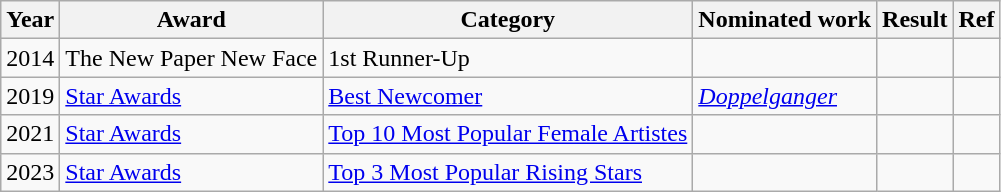<table class="wikitable sortable">
<tr>
<th>Year</th>
<th>Award</th>
<th>Category</th>
<th>Nominated work</th>
<th>Result</th>
<th class="unsortable">Ref</th>
</tr>
<tr>
<td>2014</td>
<td>The New Paper New Face</td>
<td>1st Runner-Up</td>
<td></td>
<td></td>
<td></td>
</tr>
<tr>
<td>2019</td>
<td><a href='#'>Star Awards</a></td>
<td><a href='#'>Best Newcomer</a></td>
<td><em><a href='#'>Doppelganger</a></em> <br> </td>
<td></td>
<td></td>
</tr>
<tr>
<td>2021</td>
<td><a href='#'>Star Awards</a></td>
<td><a href='#'>Top 10 Most Popular Female Artistes</a></td>
<td></td>
<td></td>
<td></td>
</tr>
<tr>
<td>2023</td>
<td><a href='#'>Star Awards</a></td>
<td><a href='#'>Top 3 Most Popular Rising Stars</a></td>
<td></td>
<td></td>
<td></td>
</tr>
</table>
